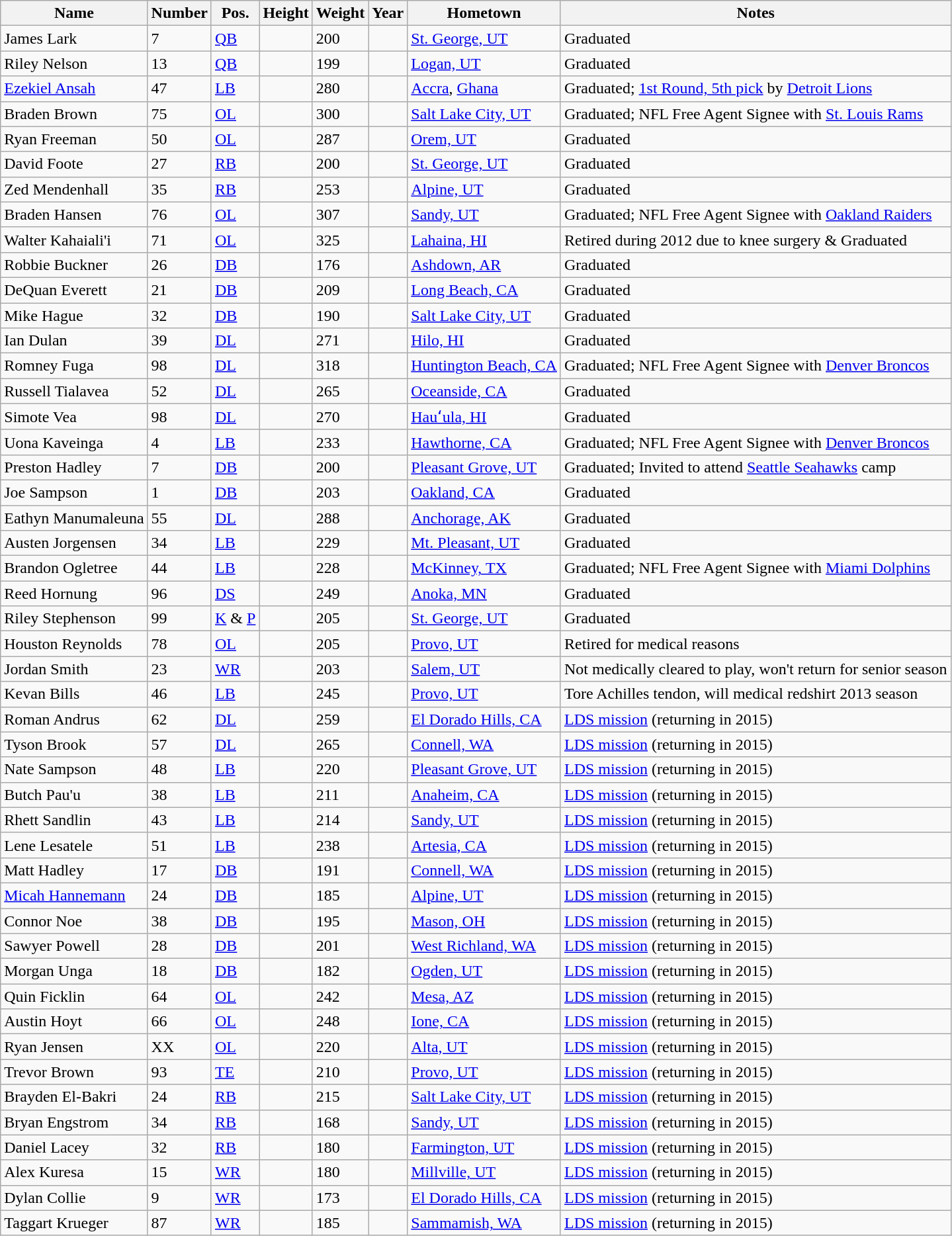<table class="wikitable sortable" border="1">
<tr>
<th>Name</th>
<th>Number</th>
<th>Pos.</th>
<th>Height</th>
<th>Weight</th>
<th>Year</th>
<th>Hometown</th>
<th class="unsortable">Notes</th>
</tr>
<tr>
<td>James Lark</td>
<td>7</td>
<td><a href='#'>QB</a></td>
<td></td>
<td>200</td>
<td></td>
<td><a href='#'>St. George, UT</a></td>
<td>Graduated</td>
</tr>
<tr>
<td>Riley Nelson</td>
<td>13</td>
<td><a href='#'>QB</a></td>
<td></td>
<td>199</td>
<td></td>
<td><a href='#'>Logan, UT</a></td>
<td>Graduated</td>
</tr>
<tr>
<td><a href='#'>Ezekiel Ansah</a></td>
<td>47</td>
<td><a href='#'>LB</a></td>
<td></td>
<td>280</td>
<td></td>
<td><a href='#'>Accra</a>, <a href='#'>Ghana</a></td>
<td>Graduated; <a href='#'>1st Round, 5th pick</a> by <a href='#'>Detroit Lions</a></td>
</tr>
<tr>
<td>Braden Brown</td>
<td>75</td>
<td><a href='#'>OL</a></td>
<td></td>
<td>300</td>
<td></td>
<td><a href='#'>Salt Lake City, UT</a></td>
<td>Graduated; NFL Free Agent Signee with <a href='#'>St. Louis Rams</a></td>
</tr>
<tr>
<td>Ryan Freeman</td>
<td>50</td>
<td><a href='#'>OL</a></td>
<td></td>
<td>287</td>
<td></td>
<td><a href='#'>Orem, UT</a></td>
<td>Graduated</td>
</tr>
<tr>
<td>David Foote</td>
<td>27</td>
<td><a href='#'>RB</a></td>
<td></td>
<td>200</td>
<td></td>
<td><a href='#'>St. George, UT</a></td>
<td>Graduated</td>
</tr>
<tr>
<td>Zed Mendenhall</td>
<td>35</td>
<td><a href='#'>RB</a></td>
<td></td>
<td>253</td>
<td></td>
<td><a href='#'>Alpine, UT</a></td>
<td>Graduated</td>
</tr>
<tr>
<td>Braden Hansen</td>
<td>76</td>
<td><a href='#'>OL</a></td>
<td></td>
<td>307</td>
<td></td>
<td><a href='#'>Sandy, UT</a></td>
<td>Graduated; NFL Free Agent Signee with <a href='#'>Oakland Raiders</a></td>
</tr>
<tr>
<td>Walter Kahaiali'i</td>
<td>71</td>
<td><a href='#'>OL</a></td>
<td></td>
<td>325</td>
<td></td>
<td><a href='#'>Lahaina, HI</a></td>
<td>Retired during 2012 due to knee surgery & Graduated</td>
</tr>
<tr>
<td>Robbie Buckner</td>
<td>26</td>
<td><a href='#'>DB</a></td>
<td></td>
<td>176</td>
<td></td>
<td><a href='#'>Ashdown, AR</a></td>
<td>Graduated</td>
</tr>
<tr>
<td>DeQuan Everett</td>
<td>21</td>
<td><a href='#'>DB</a></td>
<td></td>
<td>209</td>
<td></td>
<td><a href='#'>Long Beach, CA</a></td>
<td>Graduated</td>
</tr>
<tr>
<td>Mike Hague</td>
<td>32</td>
<td><a href='#'>DB</a></td>
<td></td>
<td>190</td>
<td></td>
<td><a href='#'>Salt Lake City, UT</a></td>
<td>Graduated</td>
</tr>
<tr>
<td>Ian Dulan</td>
<td>39</td>
<td><a href='#'>DL</a></td>
<td></td>
<td>271</td>
<td></td>
<td><a href='#'>Hilo, HI</a></td>
<td>Graduated</td>
</tr>
<tr>
<td>Romney Fuga</td>
<td>98</td>
<td><a href='#'>DL</a></td>
<td></td>
<td>318</td>
<td></td>
<td><a href='#'>Huntington Beach, CA</a></td>
<td>Graduated; NFL Free Agent Signee with <a href='#'>Denver Broncos</a></td>
</tr>
<tr>
<td>Russell Tialavea</td>
<td>52</td>
<td><a href='#'>DL</a></td>
<td></td>
<td>265</td>
<td></td>
<td><a href='#'>Oceanside, CA</a></td>
<td>Graduated</td>
</tr>
<tr>
<td>Simote Vea</td>
<td>98</td>
<td><a href='#'>DL</a></td>
<td></td>
<td>270</td>
<td></td>
<td><a href='#'>Hauʻula, HI</a></td>
<td>Graduated</td>
</tr>
<tr>
<td>Uona Kaveinga</td>
<td>4</td>
<td><a href='#'>LB</a></td>
<td></td>
<td>233</td>
<td></td>
<td><a href='#'>Hawthorne, CA</a></td>
<td>Graduated; NFL Free Agent Signee with <a href='#'>Denver Broncos</a></td>
</tr>
<tr>
<td>Preston Hadley</td>
<td>7</td>
<td><a href='#'>DB</a></td>
<td></td>
<td>200</td>
<td></td>
<td><a href='#'>Pleasant Grove, UT</a></td>
<td>Graduated; Invited to attend <a href='#'>Seattle Seahawks</a> camp</td>
</tr>
<tr>
<td>Joe Sampson</td>
<td>1</td>
<td><a href='#'>DB</a></td>
<td></td>
<td>203</td>
<td></td>
<td><a href='#'>Oakland, CA</a></td>
<td>Graduated</td>
</tr>
<tr>
<td>Eathyn Manumaleuna</td>
<td>55</td>
<td><a href='#'>DL</a></td>
<td></td>
<td>288</td>
<td></td>
<td><a href='#'>Anchorage, AK</a></td>
<td>Graduated</td>
</tr>
<tr>
<td>Austen Jorgensen</td>
<td>34</td>
<td><a href='#'>LB</a></td>
<td></td>
<td>229</td>
<td></td>
<td><a href='#'>Mt. Pleasant, UT</a></td>
<td>Graduated</td>
</tr>
<tr>
<td>Brandon Ogletree</td>
<td>44</td>
<td><a href='#'>LB</a></td>
<td></td>
<td>228</td>
<td></td>
<td><a href='#'>McKinney, TX</a></td>
<td>Graduated; NFL Free Agent Signee with <a href='#'>Miami Dolphins</a></td>
</tr>
<tr>
<td>Reed Hornung</td>
<td>96</td>
<td><a href='#'>DS</a></td>
<td></td>
<td>249</td>
<td></td>
<td><a href='#'>Anoka, MN</a></td>
<td>Graduated</td>
</tr>
<tr>
<td>Riley Stephenson</td>
<td>99</td>
<td><a href='#'>K</a> & <a href='#'>P</a></td>
<td></td>
<td>205</td>
<td></td>
<td><a href='#'>St. George, UT</a></td>
<td>Graduated</td>
</tr>
<tr>
<td>Houston Reynolds</td>
<td>78</td>
<td><a href='#'>OL</a></td>
<td></td>
<td>205</td>
<td></td>
<td><a href='#'>Provo, UT</a></td>
<td>Retired for medical reasons</td>
</tr>
<tr>
<td>Jordan Smith</td>
<td>23</td>
<td><a href='#'>WR</a></td>
<td></td>
<td>203</td>
<td></td>
<td><a href='#'>Salem, UT</a></td>
<td>Not medically cleared to play, won't return for senior season</td>
</tr>
<tr>
<td>Kevan Bills</td>
<td>46</td>
<td><a href='#'>LB</a></td>
<td></td>
<td>245</td>
<td></td>
<td><a href='#'>Provo, UT</a></td>
<td>Tore Achilles tendon, will medical redshirt 2013 season</td>
</tr>
<tr>
<td>Roman Andrus</td>
<td>62</td>
<td><a href='#'>DL</a></td>
<td></td>
<td>259</td>
<td></td>
<td><a href='#'>El Dorado Hills, CA</a></td>
<td><a href='#'>LDS mission</a> (returning in 2015)</td>
</tr>
<tr>
<td>Tyson Brook</td>
<td>57</td>
<td><a href='#'>DL</a></td>
<td></td>
<td>265</td>
<td></td>
<td><a href='#'>Connell, WA</a></td>
<td><a href='#'>LDS mission</a> (returning in 2015)</td>
</tr>
<tr>
<td>Nate Sampson</td>
<td>48</td>
<td><a href='#'>LB</a></td>
<td></td>
<td>220</td>
<td></td>
<td><a href='#'>Pleasant Grove, UT</a></td>
<td><a href='#'>LDS mission</a> (returning in 2015)</td>
</tr>
<tr>
<td>Butch Pau'u</td>
<td>38</td>
<td><a href='#'>LB</a></td>
<td></td>
<td>211</td>
<td></td>
<td><a href='#'>Anaheim, CA</a></td>
<td><a href='#'>LDS mission</a> (returning in 2015)</td>
</tr>
<tr>
<td>Rhett Sandlin</td>
<td>43</td>
<td><a href='#'>LB</a></td>
<td></td>
<td>214</td>
<td></td>
<td><a href='#'>Sandy, UT</a></td>
<td><a href='#'>LDS mission</a> (returning in 2015)</td>
</tr>
<tr>
<td>Lene Lesatele</td>
<td>51</td>
<td><a href='#'>LB</a></td>
<td></td>
<td>238</td>
<td></td>
<td><a href='#'>Artesia, CA</a></td>
<td><a href='#'>LDS mission</a> (returning in 2015)</td>
</tr>
<tr>
<td>Matt Hadley</td>
<td>17</td>
<td><a href='#'>DB</a></td>
<td></td>
<td>191</td>
<td></td>
<td><a href='#'>Connell, WA</a></td>
<td><a href='#'>LDS mission</a> (returning in 2015)</td>
</tr>
<tr>
<td><a href='#'>Micah Hannemann</a></td>
<td>24</td>
<td><a href='#'>DB</a></td>
<td></td>
<td>185</td>
<td></td>
<td><a href='#'>Alpine, UT</a></td>
<td><a href='#'>LDS mission</a> (returning in 2015)</td>
</tr>
<tr>
<td>Connor Noe</td>
<td>38</td>
<td><a href='#'>DB</a></td>
<td></td>
<td>195</td>
<td></td>
<td><a href='#'>Mason, OH</a></td>
<td><a href='#'>LDS mission</a> (returning in 2015)</td>
</tr>
<tr>
<td>Sawyer Powell</td>
<td>28</td>
<td><a href='#'>DB</a></td>
<td></td>
<td>201</td>
<td></td>
<td><a href='#'>West Richland, WA</a></td>
<td><a href='#'>LDS mission</a> (returning in 2015)</td>
</tr>
<tr>
<td>Morgan Unga</td>
<td>18</td>
<td><a href='#'>DB</a></td>
<td></td>
<td>182</td>
<td></td>
<td><a href='#'>Ogden, UT</a></td>
<td><a href='#'>LDS mission</a> (returning in 2015)</td>
</tr>
<tr>
<td>Quin Ficklin</td>
<td>64</td>
<td><a href='#'>OL</a></td>
<td></td>
<td>242</td>
<td></td>
<td><a href='#'>Mesa, AZ</a></td>
<td><a href='#'>LDS mission</a> (returning in 2015)</td>
</tr>
<tr>
<td>Austin Hoyt</td>
<td>66</td>
<td><a href='#'>OL</a></td>
<td></td>
<td>248</td>
<td></td>
<td><a href='#'>Ione, CA</a></td>
<td><a href='#'>LDS mission</a> (returning in 2015)</td>
</tr>
<tr>
<td>Ryan Jensen</td>
<td>XX</td>
<td><a href='#'>OL</a></td>
<td></td>
<td>220</td>
<td></td>
<td><a href='#'>Alta, UT</a></td>
<td><a href='#'>LDS mission</a> (returning in 2015)</td>
</tr>
<tr>
<td>Trevor Brown</td>
<td>93</td>
<td><a href='#'>TE</a></td>
<td></td>
<td>210</td>
<td></td>
<td><a href='#'>Provo, UT</a></td>
<td><a href='#'>LDS mission</a> (returning in 2015)</td>
</tr>
<tr>
<td>Brayden El-Bakri</td>
<td>24</td>
<td><a href='#'>RB</a></td>
<td></td>
<td>215</td>
<td></td>
<td><a href='#'>Salt Lake City, UT</a></td>
<td><a href='#'>LDS mission</a> (returning in 2015)</td>
</tr>
<tr>
<td>Bryan Engstrom</td>
<td>34</td>
<td><a href='#'>RB</a></td>
<td></td>
<td>168</td>
<td></td>
<td><a href='#'>Sandy, UT</a></td>
<td><a href='#'>LDS mission</a> (returning in 2015)</td>
</tr>
<tr>
<td>Daniel Lacey</td>
<td>32</td>
<td><a href='#'>RB</a></td>
<td></td>
<td>180</td>
<td></td>
<td><a href='#'>Farmington, UT</a></td>
<td><a href='#'>LDS mission</a> (returning in 2015)</td>
</tr>
<tr>
<td>Alex Kuresa</td>
<td>15</td>
<td><a href='#'>WR</a></td>
<td></td>
<td>180</td>
<td></td>
<td><a href='#'>Millville, UT</a></td>
<td><a href='#'>LDS mission</a> (returning in 2015)</td>
</tr>
<tr>
<td>Dylan Collie</td>
<td>9</td>
<td><a href='#'>WR</a></td>
<td></td>
<td>173</td>
<td></td>
<td><a href='#'>El Dorado Hills, CA</a></td>
<td><a href='#'>LDS mission</a> (returning in 2015)</td>
</tr>
<tr>
<td>Taggart Krueger</td>
<td>87</td>
<td><a href='#'>WR</a></td>
<td></td>
<td>185</td>
<td></td>
<td><a href='#'>Sammamish, WA</a></td>
<td><a href='#'>LDS mission</a> (returning in 2015)</td>
</tr>
</table>
